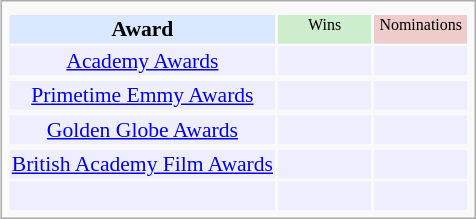<table class="infobox" style="width: 22em; text-align: left; font-size: 90%; vertical-align: middle;">
<tr>
<td colspan="3" style="text-align:center;"></td>
</tr>
<tr bgcolor=#D9E8FF style="text-align:center;">
<th style="vertical-align: middle;">Award</th>
<td style="background:#cceecc; font-size:8pt;" width="60px">Wins</td>
<td style="background:#eecccc; font-size:8pt;" width="60px">Nominations</td>
</tr>
<tr bgcolor=#eeeeff>
<td align="center"><a href='#'>Academy Awards</a></td>
<td></td>
<td></td>
</tr>
<tr bgcolor=#eeeeff>
</tr>
<tr bgcolor=#eeeeff>
<td align="center"><a href='#'>Primetime Emmy Awards</a></td>
<td></td>
<td></td>
</tr>
<tr bgcolor=#eeeeff>
</tr>
<tr bgcolor=#eeeeff>
<td align="center"><a href='#'>Golden Globe Awards</a></td>
<td></td>
<td></td>
</tr>
<tr bgcolor=#eeeeff>
</tr>
<tr bgcolor=#eeeeff>
<td align="center"><a href='#'>British Academy Film Awards</a></td>
<td></td>
<td></td>
</tr>
<tr bgcolor=#eeeeff>
<td align="center"><br></td>
<td></td>
<td></td>
</tr>
</table>
